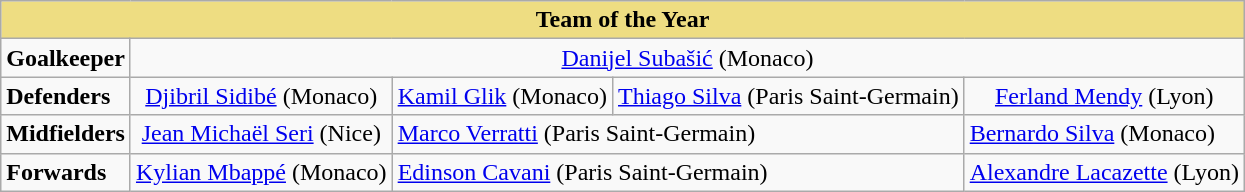<table class="wikitable">
<tr>
<th colspan="5" style="background-color: #eedd82">Team of the Year</th>
</tr>
<tr>
<td><strong>Goalkeeper</strong></td>
<td colspan="4" align="center"> <a href='#'>Danijel Subašić</a> (Monaco)</td>
</tr>
<tr>
<td><strong>Defenders</strong></td>
<td align="center"> <a href='#'>Djibril Sidibé</a> (Monaco)</td>
<td align="center"> <a href='#'>Kamil Glik</a> (Monaco)</td>
<td align="center"> <a href='#'>Thiago Silva</a> (Paris Saint-Germain)</td>
<td align="center"> <a href='#'>Ferland Mendy</a> (Lyon)</td>
</tr>
<tr>
<td><strong>Midfielders</strong></td>
<td align="center"> <a href='#'>Jean Michaël Seri</a> (Nice)</td>
<td colspan="2"> <a href='#'>Marco Verratti</a> (Paris Saint-Germain)</td>
<td> <a href='#'>Bernardo Silva</a> (Monaco)</td>
</tr>
<tr>
<td><strong>Forwards</strong></td>
<td align="center"> <a href='#'>Kylian Mbappé</a> (Monaco)</td>
<td colspan="2"> <a href='#'>Edinson Cavani</a> (Paris Saint-Germain)</td>
<td> <a href='#'>Alexandre Lacazette</a> (Lyon)</td>
</tr>
</table>
